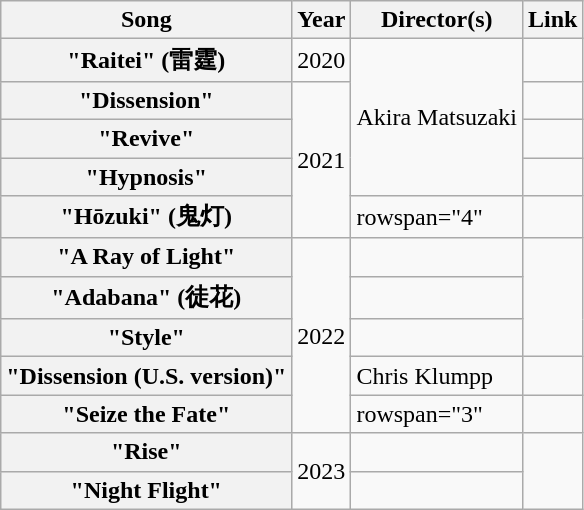<table class="wikitable plainrowheaders">
<tr>
<th scope="col">Song</th>
<th scope="col">Year</th>
<th scope="col">Director(s)</th>
<th scope="col">Link</th>
</tr>
<tr>
<th scope="row">"Raitei" (雷霆)</th>
<td>2020</td>
<td rowspan="4">Akira Matsuzaki</td>
<td></td>
</tr>
<tr>
<th scope="row">"Dissension"</th>
<td rowspan="4">2021</td>
<td></td>
</tr>
<tr>
<th scope="row">"Revive"</th>
<td></td>
</tr>
<tr>
<th scope="row">"Hypnosis"</th>
<td></td>
</tr>
<tr>
<th scope="row">"Hōzuki" (鬼灯)</th>
<td>rowspan="4" </td>
<td></td>
</tr>
<tr>
<th scope="row">"A Ray of Light"</th>
<td rowspan="5">2022</td>
<td></td>
</tr>
<tr>
<th scope="row">"Adabana" (徒花)</th>
<td></td>
</tr>
<tr>
<th scope="row">"Style"</th>
<td></td>
</tr>
<tr>
<th scope="row">"Dissension (U.S. version)"</th>
<td>Chris Klumpp</td>
<td></td>
</tr>
<tr>
<th scope="row">"Seize the Fate"</th>
<td>rowspan="3" </td>
<td></td>
</tr>
<tr>
<th scope="row">"Rise"</th>
<td rowspan="2">2023</td>
<td></td>
</tr>
<tr>
<th scope="row">"Night Flight"</th>
<td></td>
</tr>
</table>
